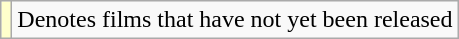<table class="wikitable">
<tr>
<td style="background:#FFFFCC;"></td>
<td>Denotes films that have not yet been released</td>
</tr>
</table>
